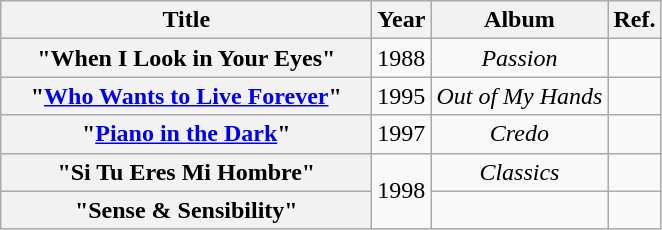<table class="wikitable plainrowheaders" style="text-align:center;">
<tr>
<th scope="col" style="width:15em;">Title</th>
<th scope="col">Year</th>
<th scope="col">Album</th>
<th scope="col">Ref.</th>
</tr>
<tr>
<th scope="row">"When I Look in Your Eyes"</th>
<td>1988</td>
<td><em>Passion</em></td>
<td></td>
</tr>
<tr>
<th scope="row">"<a href='#'>Who Wants to Live Forever</a>" <br></th>
<td>1995</td>
<td><em>Out of My Hands</em></td>
<td></td>
</tr>
<tr>
<th scope="row">"<a href='#'>Piano in the Dark</a>"</th>
<td>1997</td>
<td><em>Credo</em></td>
<td></td>
</tr>
<tr>
<th scope="row">"Si Tu Eres Mi Hombre"</th>
<td rowspan="2">1998</td>
<td><em>Classics</em></td>
<td></td>
</tr>
<tr>
<th scope="row">"Sense & Sensibility"</th>
<td></td>
<td></td>
</tr>
</table>
